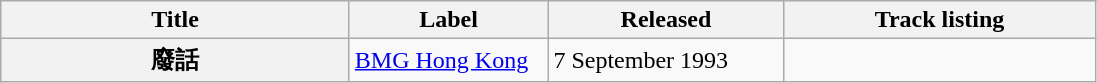<table class="wikitable">
<tr>
<th align="left" width="225px">Title</th>
<th align="left" width="125px">Label</th>
<th align="left" width="150px">Released</th>
<th align="left" width="200px">Track listing</th>
</tr>
<tr>
<th>廢話</th>
<td><a href='#'>BMG Hong Kong</a></td>
<td>7 September 1993</td>
<td align="center"></td>
</tr>
</table>
